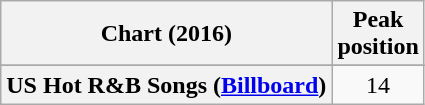<table class="wikitable sortable plainrowheaders" style="text-align:center">
<tr>
<th scope="col">Chart (2016)</th>
<th scope="col">Peak<br> position</th>
</tr>
<tr>
</tr>
<tr>
</tr>
<tr>
</tr>
<tr>
<th scope="row">US Hot R&B Songs (<a href='#'>Billboard</a>)</th>
<td>14</td>
</tr>
</table>
